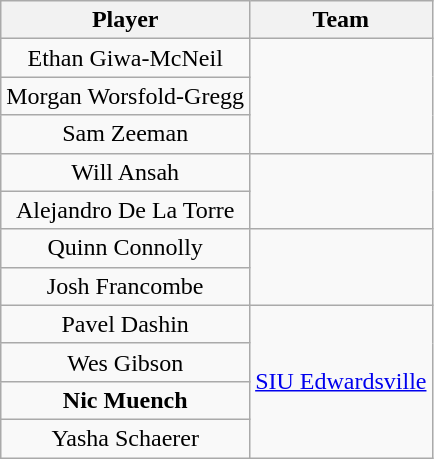<table class="wikitable" style="text-align: center;">
<tr>
<th>Player</th>
<th>Team</th>
</tr>
<tr>
<td>Ethan Giwa-McNeil</td>
<td rowspan=3></td>
</tr>
<tr>
<td>Morgan Worsfold-Gregg</td>
</tr>
<tr>
<td>Sam Zeeman</td>
</tr>
<tr>
<td>Will Ansah</td>
<td rowspan=2></td>
</tr>
<tr>
<td>Alejandro De La Torre</td>
</tr>
<tr>
<td>Quinn Connolly</td>
<td rowspan=2></td>
</tr>
<tr>
<td>Josh Francombe</td>
</tr>
<tr>
<td>Pavel Dashin</td>
<td rowspan=4><a href='#'>SIU Edwardsville</a></td>
</tr>
<tr>
<td>Wes Gibson</td>
</tr>
<tr>
<td><strong>Nic Muench</strong></td>
</tr>
<tr>
<td>Yasha Schaerer</td>
</tr>
</table>
